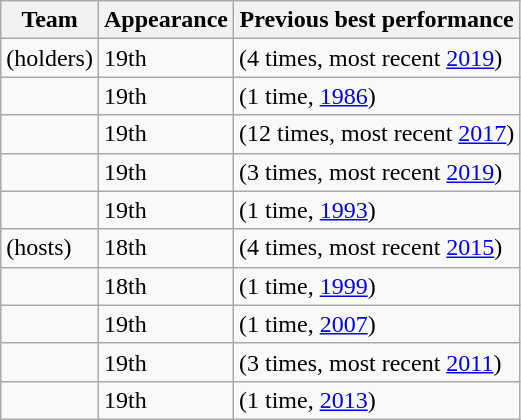<table class="wikitable sortable" style="text-align: left;">
<tr>
<th>Team</th>
<th data-sort-type="number">Appearance</th>
<th>Previous best performance</th>
</tr>
<tr>
<td> (holders)</td>
<td>19th</td>
<td> (4 times, most recent <a href='#'>2019</a>)</td>
</tr>
<tr>
<td></td>
<td>19th</td>
<td> (1 time, <a href='#'>1986</a>)</td>
</tr>
<tr>
<td></td>
<td>19th</td>
<td> (12 times, most recent <a href='#'>2017</a>)</td>
</tr>
<tr>
<td></td>
<td>19th</td>
<td> (3 times, most recent <a href='#'>2019</a>)</td>
</tr>
<tr>
<td></td>
<td>19th</td>
<td> (1 time, <a href='#'>1993</a>)</td>
</tr>
<tr>
<td> (hosts)</td>
<td>18th</td>
<td> (4 times, most recent <a href='#'>2015</a>)</td>
</tr>
<tr>
<td></td>
<td>18th</td>
<td> (1 time, <a href='#'>1999</a>)</td>
</tr>
<tr>
<td></td>
<td>19th</td>
<td> (1 time, <a href='#'>2007</a>)</td>
</tr>
<tr>
<td></td>
<td>19th</td>
<td> (3 times, most recent <a href='#'>2011</a>)</td>
</tr>
<tr>
<td></td>
<td>19th</td>
<td> (1 time, <a href='#'>2013</a>)</td>
</tr>
</table>
